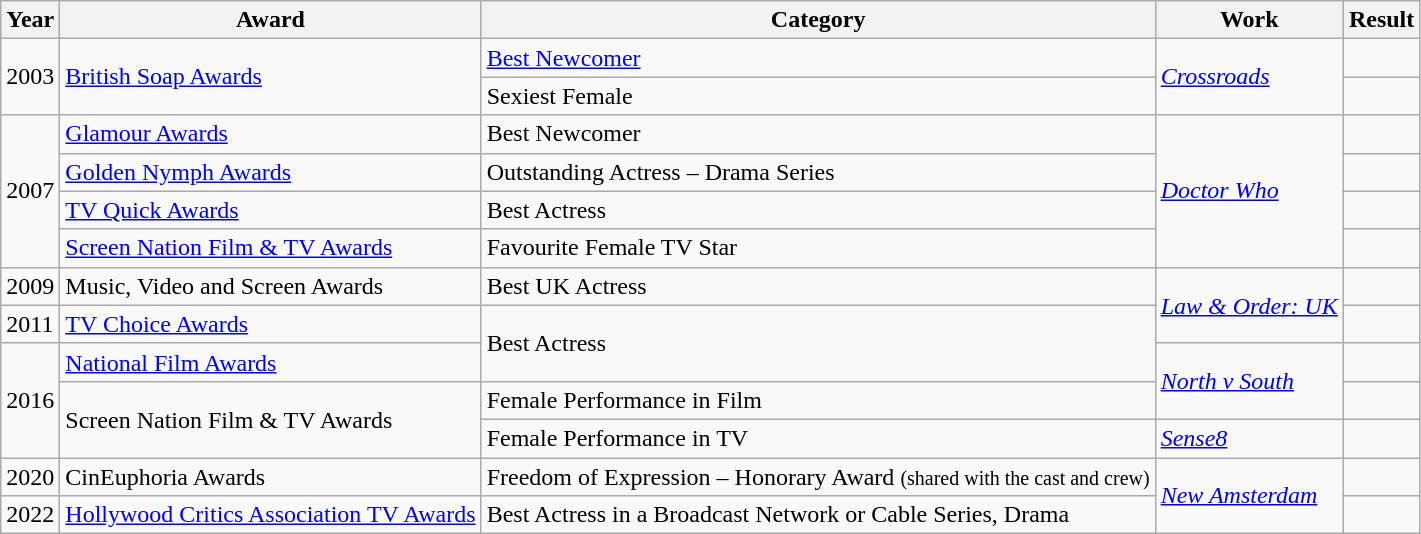<table class="wikitable sortable">
<tr>
<th>Year</th>
<th>Award</th>
<th>Category</th>
<th>Work</th>
<th>Result</th>
</tr>
<tr>
<td rowspan="2">2003</td>
<td rowspan="2"><a href='#'>British Soap Awards</a></td>
<td><a href='#'>Best Newcomer</a></td>
<td rowspan="2"><em><a href='#'>Crossroads</a></em></td>
<td></td>
</tr>
<tr>
<td>Sexiest Female</td>
<td></td>
</tr>
<tr>
<td rowspan="4">2007</td>
<td><a href='#'>Glamour Awards</a></td>
<td>Best Newcomer</td>
<td rowspan="4"><em><a href='#'>Doctor Who</a></em></td>
<td></td>
</tr>
<tr>
<td><a href='#'>Golden Nymph Awards</a></td>
<td>Outstanding Actress – Drama Series</td>
<td></td>
</tr>
<tr>
<td><a href='#'>TV Quick Awards</a></td>
<td>Best Actress</td>
<td></td>
</tr>
<tr>
<td><a href='#'>Screen Nation Film & TV Awards</a></td>
<td>Favourite Female TV Star</td>
<td></td>
</tr>
<tr>
<td>2009</td>
<td>Music, Video and Screen Awards</td>
<td>Best UK Actress</td>
<td rowspan="2"><em><a href='#'>Law & Order: UK</a></em></td>
<td></td>
</tr>
<tr>
<td>2011</td>
<td><a href='#'>TV Choice Awards</a></td>
<td rowspan="2">Best Actress</td>
<td></td>
</tr>
<tr>
<td rowspan="3">2016</td>
<td><a href='#'>National Film Awards</a></td>
<td rowspan="2"><em><a href='#'>North v South</a></em></td>
<td></td>
</tr>
<tr>
<td rowspan="2">Screen Nation Film & TV Awards</td>
<td>Female Performance in Film</td>
<td></td>
</tr>
<tr>
<td>Female Performance in TV</td>
<td><em><a href='#'>Sense8</a></em></td>
<td></td>
</tr>
<tr>
<td>2020</td>
<td>CinEuphoria Awards</td>
<td>Freedom of Expression – Honorary Award <small>(shared with the cast and crew)</small></td>
<td rowspan="2"><em><a href='#'>New Amsterdam</a></em></td>
<td></td>
</tr>
<tr>
<td>2022</td>
<td><a href='#'>Hollywood Critics Association TV Awards</a></td>
<td>Best Actress in a Broadcast Network or Cable Series, Drama</td>
<td></td>
</tr>
</table>
